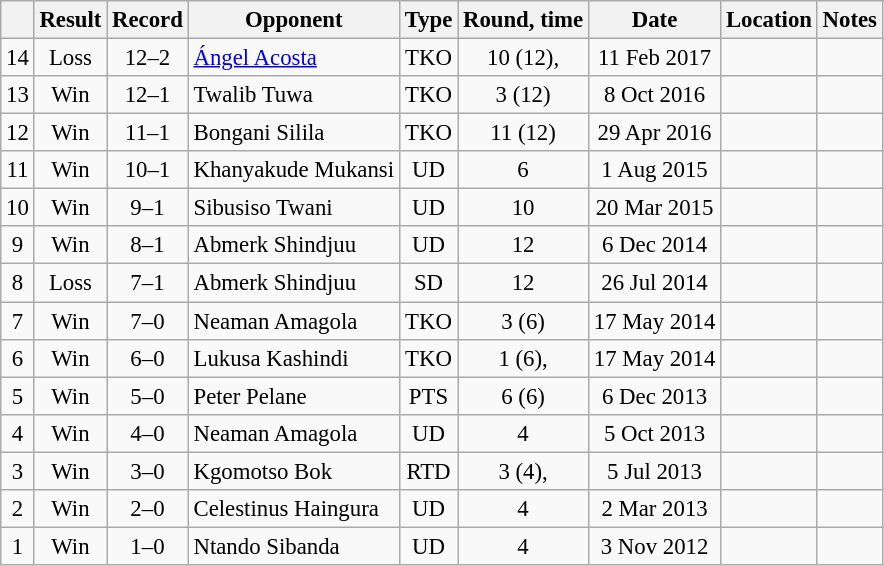<table class="wikitable" style="text-align:center; font-size:95%">
<tr>
<th></th>
<th>Result</th>
<th>Record</th>
<th>Opponent</th>
<th>Type</th>
<th>Round, time</th>
<th>Date</th>
<th>Location</th>
<th>Notes</th>
</tr>
<tr>
<td>14</td>
<td>Loss</td>
<td>12–2</td>
<td style="text-align:left;"> <a href='#'>Ángel Acosta</a></td>
<td>TKO</td>
<td>10 (12), </td>
<td>11 Feb 2017</td>
<td style="text-align:left;"> </td>
<td style="text-align:left;"></td>
</tr>
<tr>
<td>13</td>
<td>Win</td>
<td>12–1</td>
<td align=left> Twalib Tuwa</td>
<td>TKO</td>
<td>3 (12)</td>
<td>8 Oct 2016</td>
<td align=left></td>
<td align=left></td>
</tr>
<tr>
<td>12</td>
<td>Win</td>
<td>11–1</td>
<td align=left> Bongani Silila</td>
<td>TKO</td>
<td>11 (12)</td>
<td>29 Apr 2016</td>
<td align=left></td>
<td align=left></td>
</tr>
<tr>
<td>11</td>
<td>Win</td>
<td>10–1</td>
<td align=left> Khanyakude Mukansi</td>
<td>UD</td>
<td>6</td>
<td>1 Aug 2015</td>
<td align=left></td>
<td align=left></td>
</tr>
<tr>
<td>10</td>
<td>Win</td>
<td>9–1</td>
<td align=left> Sibusiso Twani</td>
<td>UD</td>
<td>10</td>
<td>20 Mar 2015</td>
<td align=left></td>
<td align=left></td>
</tr>
<tr>
<td>9</td>
<td>Win</td>
<td>8–1</td>
<td align=left> Abmerk Shindjuu</td>
<td>UD</td>
<td>12</td>
<td>6 Dec 2014</td>
<td align=left></td>
<td align=left></td>
</tr>
<tr>
<td>8</td>
<td>Loss</td>
<td>7–1</td>
<td align=left> Abmerk Shindjuu</td>
<td>SD</td>
<td>12</td>
<td>26 Jul 2014</td>
<td align=left></td>
<td align=left></td>
</tr>
<tr>
<td>7</td>
<td>Win</td>
<td>7–0</td>
<td align=left> Neaman Amagola</td>
<td>TKO</td>
<td>3 (6)</td>
<td>17 May 2014</td>
<td align=left></td>
<td align=left></td>
</tr>
<tr>
<td>6</td>
<td>Win</td>
<td>6–0</td>
<td align=left> Lukusa Kashindi</td>
<td>TKO</td>
<td>1 (6), </td>
<td>17 May 2014</td>
<td align=left></td>
<td align=left></td>
</tr>
<tr>
<td>5</td>
<td>Win</td>
<td>5–0</td>
<td align=left> Peter Pelane</td>
<td>PTS</td>
<td>6 (6)</td>
<td>6 Dec 2013</td>
<td align=left></td>
<td align=left></td>
</tr>
<tr>
<td>4</td>
<td>Win</td>
<td>4–0</td>
<td align=left> Neaman Amagola</td>
<td>UD</td>
<td>4</td>
<td>5 Oct 2013</td>
<td align=left></td>
<td align=left></td>
</tr>
<tr>
<td>3</td>
<td>Win</td>
<td>3–0</td>
<td align=left> Kgomotso Bok</td>
<td>RTD</td>
<td>3 (4), </td>
<td>5 Jul 2013</td>
<td align=left></td>
<td align=left></td>
</tr>
<tr>
<td>2</td>
<td>Win</td>
<td>2–0</td>
<td align=left> Celestinus Haingura</td>
<td>UD</td>
<td>4</td>
<td>2 Mar 2013</td>
<td align=left></td>
<td align=left></td>
</tr>
<tr>
<td>1</td>
<td>Win</td>
<td>1–0</td>
<td align=left> Ntando Sibanda</td>
<td>UD</td>
<td>4</td>
<td>3 Nov 2012</td>
<td align=left></td>
<td align=left></td>
</tr>
</table>
